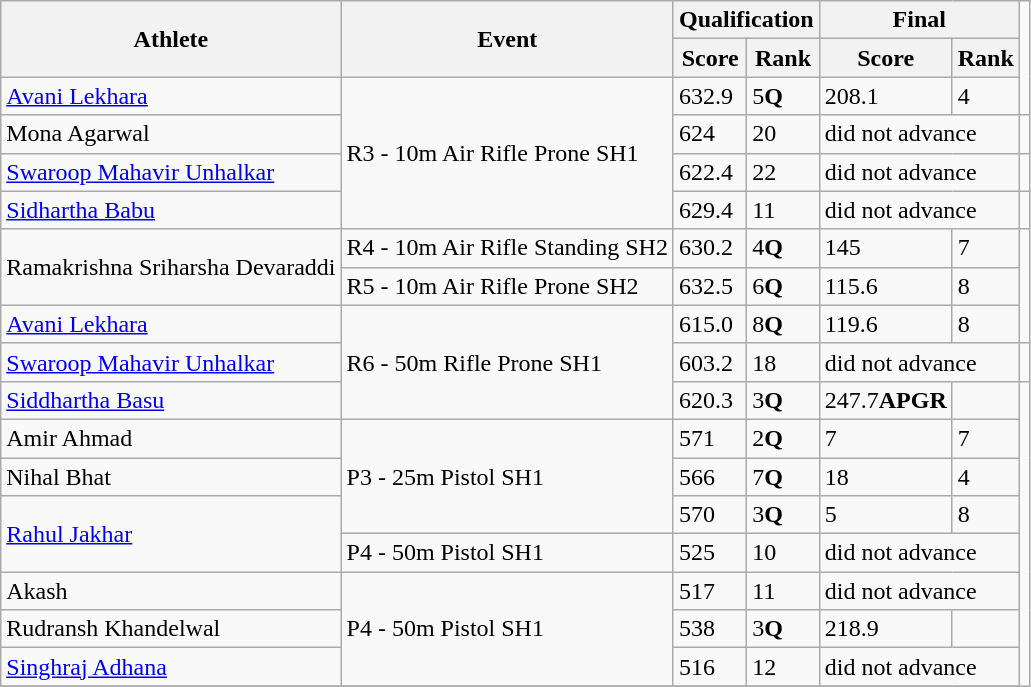<table class="wikitable">
<tr>
<th rowspan="2">Athlete</th>
<th rowspan="2">Event</th>
<th colspan="2">Qualification</th>
<th colspan="2">Final</th>
</tr>
<tr>
<th>Score</th>
<th>Rank</th>
<th>Score</th>
<th>Rank</th>
</tr>
<tr>
<td><a href='#'>Avani Lekhara</a></td>
<td rowspan="4">R3 - 10m Air Rifle Prone SH1</td>
<td>632.9</td>
<td>5<strong>Q</strong></td>
<td>208.1</td>
<td>4</td>
</tr>
<tr>
<td>Mona Agarwal</td>
<td>624</td>
<td>20</td>
<td colspan=2>did not advance</td>
<td></td>
</tr>
<tr>
<td><a href='#'>Swaroop Mahavir Unhalkar</a></td>
<td>622.4</td>
<td>22</td>
<td colspan=2>did not advance</td>
<td></td>
</tr>
<tr>
<td><a href='#'>Sidhartha Babu</a></td>
<td>629.4</td>
<td>11</td>
<td colspan=2>did not advance</td>
<td></td>
</tr>
<tr>
<td rowspan="2">Ramakrishna Sriharsha Devaraddi</td>
<td>R4 - 10m Air Rifle Standing SH2</td>
<td>630.2</td>
<td>4<strong>Q</strong></td>
<td>145</td>
<td>7</td>
</tr>
<tr>
<td>R5 - 10m Air Rifle Prone SH2</td>
<td>632.5</td>
<td>6<strong>Q</strong></td>
<td>115.6</td>
<td>8</td>
</tr>
<tr>
<td><a href='#'>Avani Lekhara</a></td>
<td rowspan="3">R6 - 50m Rifle Prone SH1</td>
<td>615.0</td>
<td>8<strong>Q</strong></td>
<td>119.6</td>
<td>8</td>
</tr>
<tr>
<td><a href='#'>Swaroop Mahavir Unhalkar</a></td>
<td>603.2</td>
<td>18</td>
<td colspan=2>did not advance</td>
<td></td>
</tr>
<tr>
<td><a href='#'>Siddhartha Basu</a></td>
<td>620.3</td>
<td>3<strong>Q</strong></td>
<td>247.7<strong>APGR</strong></td>
<td></td>
</tr>
<tr>
<td>Amir Ahmad</td>
<td rowspan="3">P3 - 25m Pistol SH1</td>
<td>571</td>
<td>2<strong>Q</strong></td>
<td>7</td>
<td>7</td>
</tr>
<tr>
<td>Nihal Bhat</td>
<td>566</td>
<td>7<strong>Q</strong></td>
<td>18</td>
<td>4</td>
</tr>
<tr>
<td rowspan="2"><a href='#'>Rahul Jakhar</a></td>
<td>570</td>
<td>3<strong>Q</strong></td>
<td>5</td>
<td>8</td>
</tr>
<tr>
<td>P4 - 50m Pistol SH1</td>
<td>525</td>
<td>10</td>
<td colspan=2>did not advance</td>
</tr>
<tr>
<td>Akash</td>
<td rowspan="3">P4 - 50m Pistol SH1</td>
<td>517</td>
<td>11</td>
<td colspan=2>did not advance</td>
</tr>
<tr>
<td>Rudransh Khandelwal</td>
<td>538</td>
<td>3<strong>Q</strong></td>
<td>218.9</td>
<td></td>
</tr>
<tr>
<td><a href='#'>Singhraj Adhana</a></td>
<td>516</td>
<td>12</td>
<td colspan=2>did not advance</td>
</tr>
<tr>
</tr>
</table>
